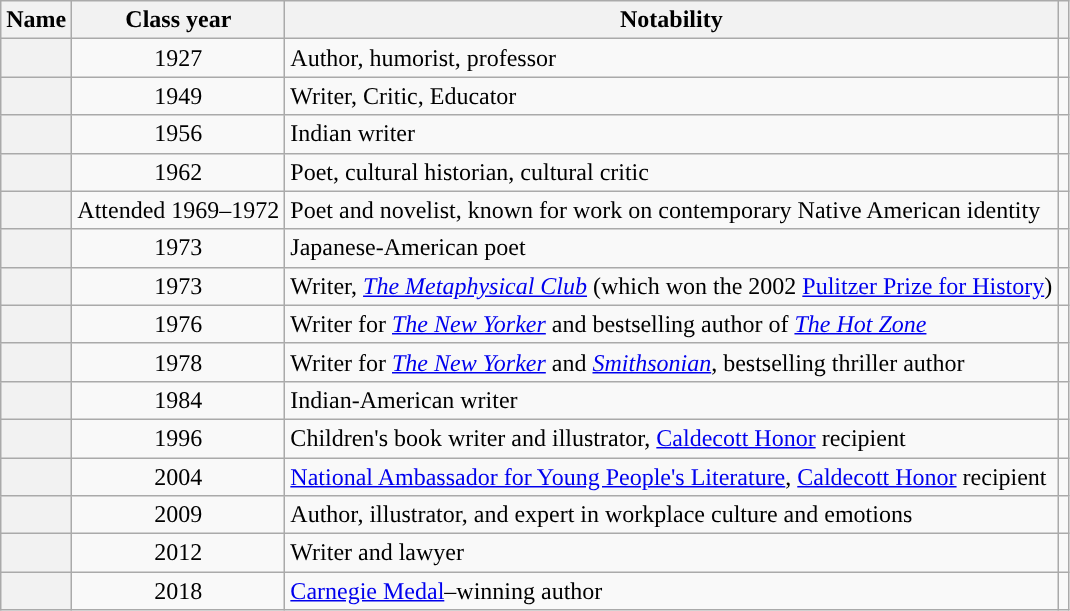<table class="wikitable sortable plainrowheaders" style="text-align:center; border:2px solid #">
<tr>
<th scope="col">Name</th>
<th scope="col">Class year</th>
<th scope="col">Notability</th>
<th scope="col"></th>
</tr>
<tr>
<th scope="row"></th>
<td>1927</td>
<td style="text-align:left;">Author, humorist, professor</td>
<td></td>
</tr>
<tr>
<th scope="row"></th>
<td>1949</td>
<td style="text-align:left;">Writer, Critic, Educator</td>
<td></td>
</tr>
<tr>
<th scope="row"></th>
<td>1956</td>
<td style="text-align:left;">Indian writer</td>
<td></td>
</tr>
<tr>
<th scope="row"></th>
<td>1962</td>
<td style="text-align:left;">Poet, cultural historian, cultural critic</td>
<td></td>
</tr>
<tr>
<th scope="row"></th>
<td>Attended 1969–1972</td>
<td style="text-align:left;">Poet and novelist, known for work on contemporary Native American identity</td>
<td></td>
</tr>
<tr>
<th scope="row"></th>
<td>1973</td>
<td style="text-align:left;">Japanese-American poet</td>
<td></td>
</tr>
<tr>
<th scope="row"></th>
<td>1973</td>
<td style="text-align:left;">Writer, <em><a href='#'>The Metaphysical Club</a></em> (which won the 2002 <a href='#'>Pulitzer Prize for History</a>)</td>
<td></td>
</tr>
<tr>
<th scope="row"></th>
<td>1976</td>
<td style="text-align:left;">Writer for <em><a href='#'>The New Yorker</a></em> and bestselling author of <em><a href='#'>The Hot Zone</a></em></td>
<td></td>
</tr>
<tr>
<th scope="row"></th>
<td>1978</td>
<td style="text-align:left;">Writer for <em><a href='#'>The New Yorker</a></em> and <em><a href='#'>Smithsonian</a></em>, bestselling thriller author</td>
<td></td>
</tr>
<tr>
<th scope="row"></th>
<td>1984</td>
<td style="text-align:left;">Indian-American writer</td>
<td></td>
</tr>
<tr>
<th scope="row"></th>
<td>1996</td>
<td style="text-align:left;">Children's book writer and illustrator, <a href='#'>Caldecott Honor</a> recipient</td>
<td></td>
</tr>
<tr>
<th scope="row"></th>
<td>2004</td>
<td style="text-align:left;"><a href='#'>National Ambassador for Young People's Literature</a>, <a href='#'>Caldecott Honor</a> recipient</td>
<td></td>
</tr>
<tr>
<th scope="row"></th>
<td>2009</td>
<td style="text-align:left;">Author, illustrator, and expert in workplace culture and emotions</td>
<td></td>
</tr>
<tr>
<th scope="row"></th>
<td>2012</td>
<td style="text-align:left;">Writer and lawyer</td>
<td></td>
</tr>
<tr>
<th scope="row"></th>
<td>2018</td>
<td style="text-align:left;"><a href='#'>Carnegie Medal</a>–winning author</td>
<td></td>
</tr>
</table>
